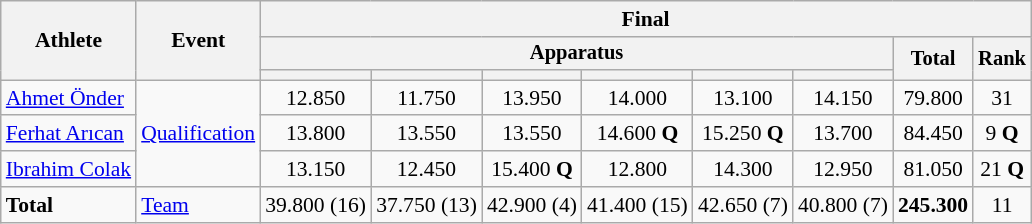<table class="wikitable" style="font-size:90%">
<tr>
<th rowspan=3>Athlete</th>
<th rowspan=3>Event</th>
<th colspan =8>Final</th>
</tr>
<tr style="font-size:95%">
<th colspan=6>Apparatus</th>
<th rowspan=2>Total</th>
<th rowspan=2>Rank</th>
</tr>
<tr style="font-size:95%">
<th></th>
<th></th>
<th></th>
<th></th>
<th></th>
<th></th>
</tr>
<tr align=center>
<td align=left><a href='#'>Ahmet Önder</a></td>
<td style="text-align:left;" rowspan="3"><a href='#'>Qualification</a></td>
<td>12.850</td>
<td>11.750</td>
<td>13.950</td>
<td>14.000</td>
<td>13.100</td>
<td>14.150</td>
<td>79.800</td>
<td>31</td>
</tr>
<tr align=center>
<td align=left><a href='#'>Ferhat Arıcan</a></td>
<td>13.800</td>
<td>13.550</td>
<td>13.550</td>
<td>14.600 <strong>Q</strong></td>
<td>15.250 <strong>Q</strong></td>
<td>13.700</td>
<td>84.450</td>
<td>9 <strong>Q</strong></td>
</tr>
<tr align=center>
<td align=left><a href='#'>Ibrahim Colak</a></td>
<td>13.150</td>
<td>12.450</td>
<td>15.400 <strong>Q</strong></td>
<td>12.800</td>
<td>14.300</td>
<td>12.950</td>
<td>81.050</td>
<td>21 <strong>Q</strong></td>
</tr>
<tr align=center>
<td align=left><strong>Total</strong></td>
<td style="text-align:left;"><a href='#'>Team</a></td>
<td>39.800 (16)</td>
<td>37.750 (13)</td>
<td>42.900 (4)</td>
<td>41.400 (15)</td>
<td>42.650 (7)</td>
<td>40.800 (7)</td>
<td><strong>245.300</strong></td>
<td>11</td>
</tr>
</table>
